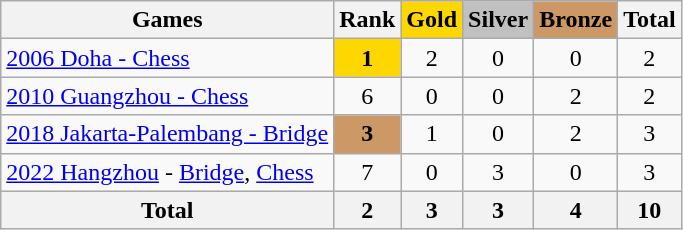<table class="wikitable sortable" style="text-align:center">
<tr>
<th>Games</th>
<th>Rank</th>
<th style="background-color:gold;">Gold</th>
<th style="background-color:silver;">Silver</th>
<th style="background-color:#c96;">Bronze</th>
<th>Total</th>
</tr>
<tr>
<td align=left><a href='#'>2006 Doha - Chess</a></td>
<td bgcolor=gold><strong>1</strong></td>
<td>2</td>
<td>0</td>
<td>0</td>
<td>2</td>
</tr>
<tr>
<td align=left><a href='#'>2010 Guangzhou - Chess</a></td>
<td>6</td>
<td>0</td>
<td>0</td>
<td>2</td>
<td>2</td>
</tr>
<tr>
<td align=left><a href='#'>2018 Jakarta-Palembang - Bridge</a></td>
<td bgcolor=#c96><strong>3</strong></td>
<td>1</td>
<td>0</td>
<td>2</td>
<td>3</td>
</tr>
<tr>
<td align=left><a href='#'>2022 Hangzhou</a> - <a href='#'>Bridge</a>,  <a href='#'>Chess</a></td>
<td>7</td>
<td>0</td>
<td>3</td>
<td>0</td>
<td>3</td>
</tr>
<tr>
<th>Total</th>
<th>2</th>
<th>3</th>
<th>3</th>
<th>4</th>
<th>10</th>
</tr>
</table>
